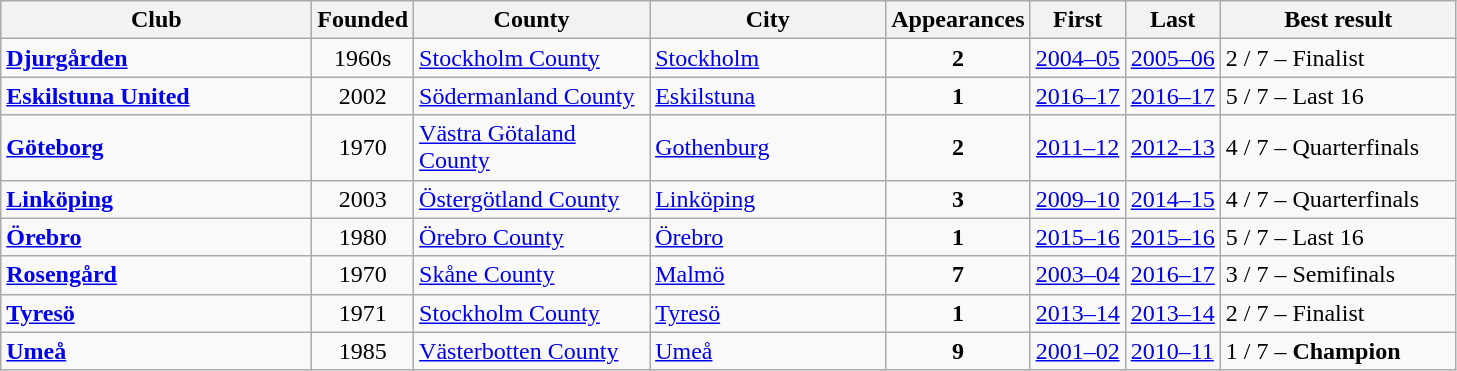<table class="wikitable sortable">
<tr>
<th width=200px>Club</th>
<th>Founded</th>
<th width=150px>County</th>
<th width=150px>City</th>
<th align=center>Appearances</th>
<th>First</th>
<th>Last</th>
<th width=150px>Best result</th>
</tr>
<tr>
<td><strong><a href='#'>Djurgården</a></strong></td>
<td align=center>1960s</td>
<td><a href='#'>Stockholm County</a></td>
<td><a href='#'>Stockholm</a></td>
<td align=center><strong>2</strong></td>
<td align=center><a href='#'>2004–05</a></td>
<td><a href='#'>2005–06</a></td>
<td>2 / 7 – Finalist</td>
</tr>
<tr>
<td><strong><a href='#'>Eskilstuna United</a></strong></td>
<td align=center>2002</td>
<td><a href='#'>Södermanland County</a></td>
<td><a href='#'>Eskilstuna</a></td>
<td align=center><strong>1</strong></td>
<td align=center><a href='#'>2016–17</a></td>
<td><a href='#'>2016–17</a></td>
<td>5 / 7 – Last 16</td>
</tr>
<tr>
<td><strong><a href='#'>Göteborg</a></strong></td>
<td align=center>1970</td>
<td><a href='#'>Västra Götaland County</a></td>
<td><a href='#'>Gothenburg</a></td>
<td align=center><strong>2</strong></td>
<td align=center><a href='#'>2011–12</a></td>
<td><a href='#'>2012–13</a></td>
<td>4 / 7 – Quarterfinals</td>
</tr>
<tr>
<td><strong><a href='#'>Linköping</a></strong></td>
<td align=center>2003</td>
<td><a href='#'>Östergötland County</a></td>
<td><a href='#'>Linköping</a></td>
<td align=center><strong>3</strong></td>
<td align=center><a href='#'>2009–10</a></td>
<td><a href='#'>2014–15</a></td>
<td>4 / 7 – Quarterfinals</td>
</tr>
<tr>
<td><strong><a href='#'>Örebro</a></strong></td>
<td align=center>1980</td>
<td><a href='#'>Örebro County</a></td>
<td><a href='#'>Örebro</a></td>
<td align=center><strong>1</strong></td>
<td align=center><a href='#'>2015–16</a></td>
<td><a href='#'>2015–16</a></td>
<td>5 / 7 – Last 16</td>
</tr>
<tr>
<td><strong><a href='#'>Rosengård</a></strong></td>
<td align=center>1970</td>
<td><a href='#'>Skåne County</a></td>
<td><a href='#'>Malmö</a></td>
<td align=center><strong>7</strong></td>
<td align=center><a href='#'>2003–04</a></td>
<td><a href='#'>2016–17</a></td>
<td>3 / 7 – Semifinals</td>
</tr>
<tr>
<td><strong><a href='#'>Tyresö</a></strong></td>
<td align=center>1971</td>
<td><a href='#'>Stockholm County</a></td>
<td><a href='#'>Tyresö</a></td>
<td align=center><strong>1</strong></td>
<td align=center><a href='#'>2013–14</a></td>
<td><a href='#'>2013–14</a></td>
<td>2 / 7 – Finalist</td>
</tr>
<tr>
<td><strong><a href='#'>Umeå</a></strong></td>
<td align=center>1985</td>
<td><a href='#'>Västerbotten County</a></td>
<td><a href='#'>Umeå</a></td>
<td align=center><strong>9</strong></td>
<td align=center><a href='#'>2001–02</a></td>
<td><a href='#'>2010–11</a></td>
<td>1 / 7 – <strong>Champion</strong></td>
</tr>
</table>
